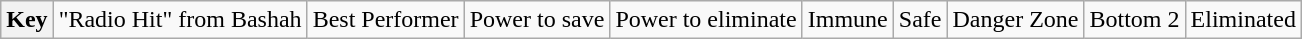<table class="wikitable">
<tr>
<th>Key</th>
<td> "Radio Hit" from Bashah</td>
<td> Best Performer</td>
<td> <span>Power to save</span></td>
<td> <span>Power to eliminate</span></td>
<td> Immune</td>
<td> Safe</td>
<td> Danger Zone</td>
<td> Bottom 2</td>
<td> Eliminated</td>
</tr>
</table>
